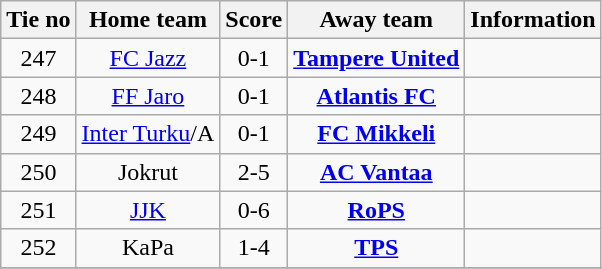<table class="wikitable" style="text-align:center">
<tr>
<th style= width="40px">Tie no</th>
<th style= width="150px">Home team</th>
<th style= width="60px">Score</th>
<th style= width="150px">Away team</th>
<th style= width="30px">Information</th>
</tr>
<tr>
<td>247</td>
<td><a href='#'>FC Jazz</a></td>
<td>0-1</td>
<td><strong><a href='#'>Tampere United</a></strong></td>
<td></td>
</tr>
<tr>
<td>248</td>
<td><a href='#'>FF Jaro</a></td>
<td>0-1</td>
<td><strong><a href='#'>Atlantis FC</a></strong></td>
<td></td>
</tr>
<tr>
<td>249</td>
<td><a href='#'>Inter Turku</a>/A</td>
<td>0-1</td>
<td><strong><a href='#'>FC Mikkeli</a></strong></td>
<td></td>
</tr>
<tr>
<td>250</td>
<td>Jokrut</td>
<td>2-5</td>
<td><strong><a href='#'>AC Vantaa</a></strong></td>
<td></td>
</tr>
<tr>
<td>251</td>
<td><a href='#'>JJK</a></td>
<td>0-6</td>
<td><strong><a href='#'>RoPS</a></strong></td>
<td></td>
</tr>
<tr>
<td>252</td>
<td>KaPa</td>
<td>1-4</td>
<td><strong><a href='#'>TPS</a></strong></td>
<td></td>
</tr>
<tr>
</tr>
</table>
